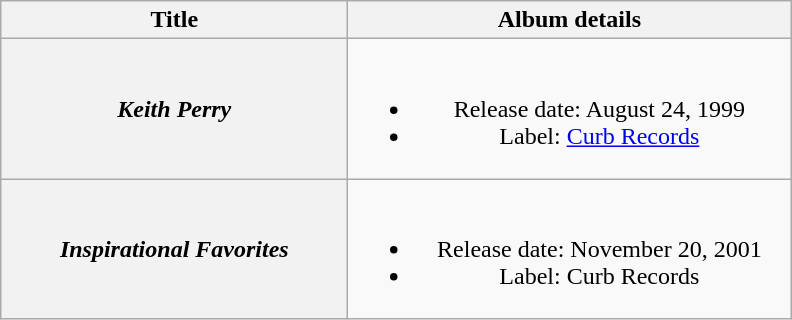<table class="wikitable plainrowheaders" style="text-align:center;">
<tr>
<th style="width:14em;">Title</th>
<th style="width:18em;">Album details</th>
</tr>
<tr>
<th scope="row"><em>Keith Perry</em></th>
<td><br><ul><li>Release date: August 24, 1999</li><li>Label: <a href='#'>Curb Records</a></li></ul></td>
</tr>
<tr>
<th scope="row"><em>Inspirational Favorites</em></th>
<td><br><ul><li>Release date: November 20, 2001</li><li>Label: Curb Records</li></ul></td>
</tr>
</table>
